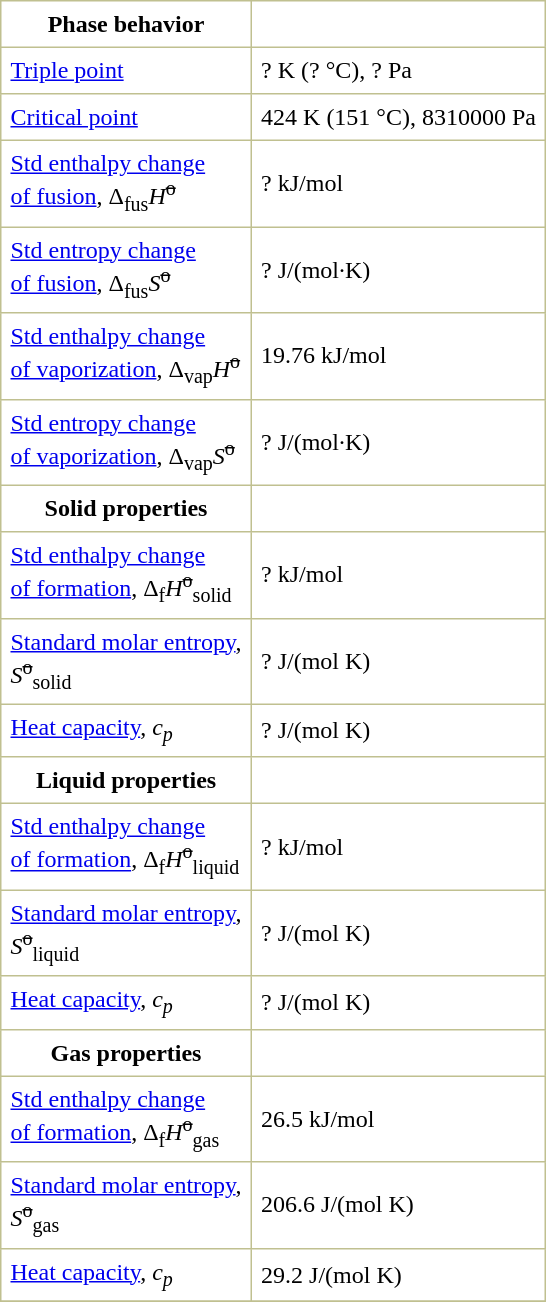<table border="1" cellspacing="0" cellpadding="6" style="margin: 0 0 0 0.5em; background: #FFFFFF; border-collapse: collapse; border-color: #C0C090;">
<tr>
<th>Phase behavior</th>
</tr>
<tr>
<td><a href='#'>Triple point</a></td>
<td>? K (? °C), ? Pa</td>
</tr>
<tr>
<td><a href='#'>Critical point</a></td>
<td>424 K (151 °C), 8310000 Pa</td>
</tr>
<tr>
<td><a href='#'>Std enthalpy change<br>of fusion</a>, Δ<sub>fus</sub><em>H</em><sup><s>o</s></sup></td>
<td>? kJ/mol</td>
</tr>
<tr>
<td><a href='#'>Std entropy change<br>of fusion</a>, Δ<sub>fus</sub><em>S</em><sup><s>o</s></sup></td>
<td>? J/(mol·K)</td>
</tr>
<tr>
<td><a href='#'>Std enthalpy change<br>of vaporization</a>, Δ<sub>vap</sub><em>H</em><sup><s>o</s></sup></td>
<td>19.76 kJ/mol</td>
</tr>
<tr>
<td><a href='#'>Std entropy change<br>of vaporization</a>, Δ<sub>vap</sub><em>S</em><sup><s>o</s></sup></td>
<td>? J/(mol·K)</td>
</tr>
<tr>
<th>Solid properties</th>
</tr>
<tr>
<td><a href='#'>Std enthalpy change<br>of formation</a>, Δ<sub>f</sub><em>H</em><sup><s>o</s></sup><sub>solid</sub></td>
<td>? kJ/mol</td>
</tr>
<tr>
<td><a href='#'>Standard molar entropy</a>,<br><em>S</em><sup><s>o</s></sup><sub>solid</sub></td>
<td>? J/(mol K)</td>
</tr>
<tr>
<td><a href='#'>Heat capacity</a>, <em>c<sub>p</sub></em></td>
<td>? J/(mol K)</td>
</tr>
<tr>
<th>Liquid properties</th>
</tr>
<tr>
<td><a href='#'>Std enthalpy change<br>of formation</a>, Δ<sub>f</sub><em>H</em><sup><s>o</s></sup><sub>liquid</sub></td>
<td>? kJ/mol</td>
</tr>
<tr>
<td><a href='#'>Standard molar entropy</a>,<br><em>S</em><sup><s>o</s></sup><sub>liquid</sub></td>
<td>? J/(mol K)</td>
</tr>
<tr>
<td><a href='#'>Heat capacity</a>, <em>c<sub>p</sub></em></td>
<td>? J/(mol K)</td>
</tr>
<tr>
<th>Gas properties</th>
</tr>
<tr>
<td><a href='#'>Std enthalpy change<br>of formation</a>, Δ<sub>f</sub><em>H</em><sup><s>o</s></sup><sub>gas</sub></td>
<td>26.5 kJ/mol</td>
</tr>
<tr>
<td><a href='#'>Standard molar entropy</a>,<br><em>S</em><sup><s>o</s></sup><sub>gas</sub></td>
<td>206.6 J/(mol K)</td>
</tr>
<tr>
<td><a href='#'>Heat capacity</a>, <em>c<sub>p</sub></em></td>
<td>29.2 J/(mol K)</td>
</tr>
<tr>
</tr>
</table>
